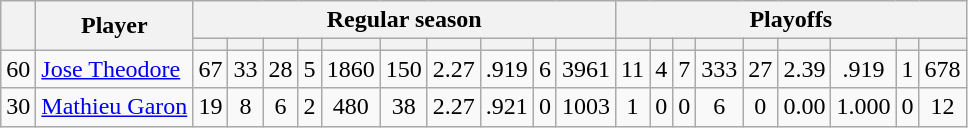<table class="wikitable plainrowheaders" style="text-align:center;">
<tr>
<th scope="col" rowspan="2"></th>
<th scope="col" rowspan="2">Player</th>
<th scope=colgroup colspan=10>Regular season</th>
<th scope=colgroup colspan=9>Playoffs</th>
</tr>
<tr>
<th scope="col"></th>
<th scope="col"></th>
<th scope="col"></th>
<th scope="col"></th>
<th scope="col"></th>
<th scope="col"></th>
<th scope="col"></th>
<th scope="col"></th>
<th scope="col"></th>
<th scope="col"></th>
<th scope="col"></th>
<th scope="col"></th>
<th scope="col"></th>
<th scope="col"></th>
<th scope="col"></th>
<th scope="col"></th>
<th scope="col"></th>
<th scope="col"></th>
<th scope="col"></th>
</tr>
<tr>
<td scope="row">60</td>
<td align="left"><a href='#'>Jose Theodore</a></td>
<td>67</td>
<td>33</td>
<td>28</td>
<td>5</td>
<td>1860</td>
<td>150</td>
<td>2.27</td>
<td>.919</td>
<td>6</td>
<td>3961</td>
<td>11</td>
<td>4</td>
<td>7</td>
<td>333</td>
<td>27</td>
<td>2.39</td>
<td>.919</td>
<td>1</td>
<td>678</td>
</tr>
<tr>
<td scope="row">30</td>
<td align="left"><a href='#'>Mathieu Garon</a></td>
<td>19</td>
<td>8</td>
<td>6</td>
<td>2</td>
<td>480</td>
<td>38</td>
<td>2.27</td>
<td>.921</td>
<td>0</td>
<td>1003</td>
<td>1</td>
<td>0</td>
<td>0</td>
<td>6</td>
<td>0</td>
<td>0.00</td>
<td>1.000</td>
<td>0</td>
<td>12</td>
</tr>
</table>
